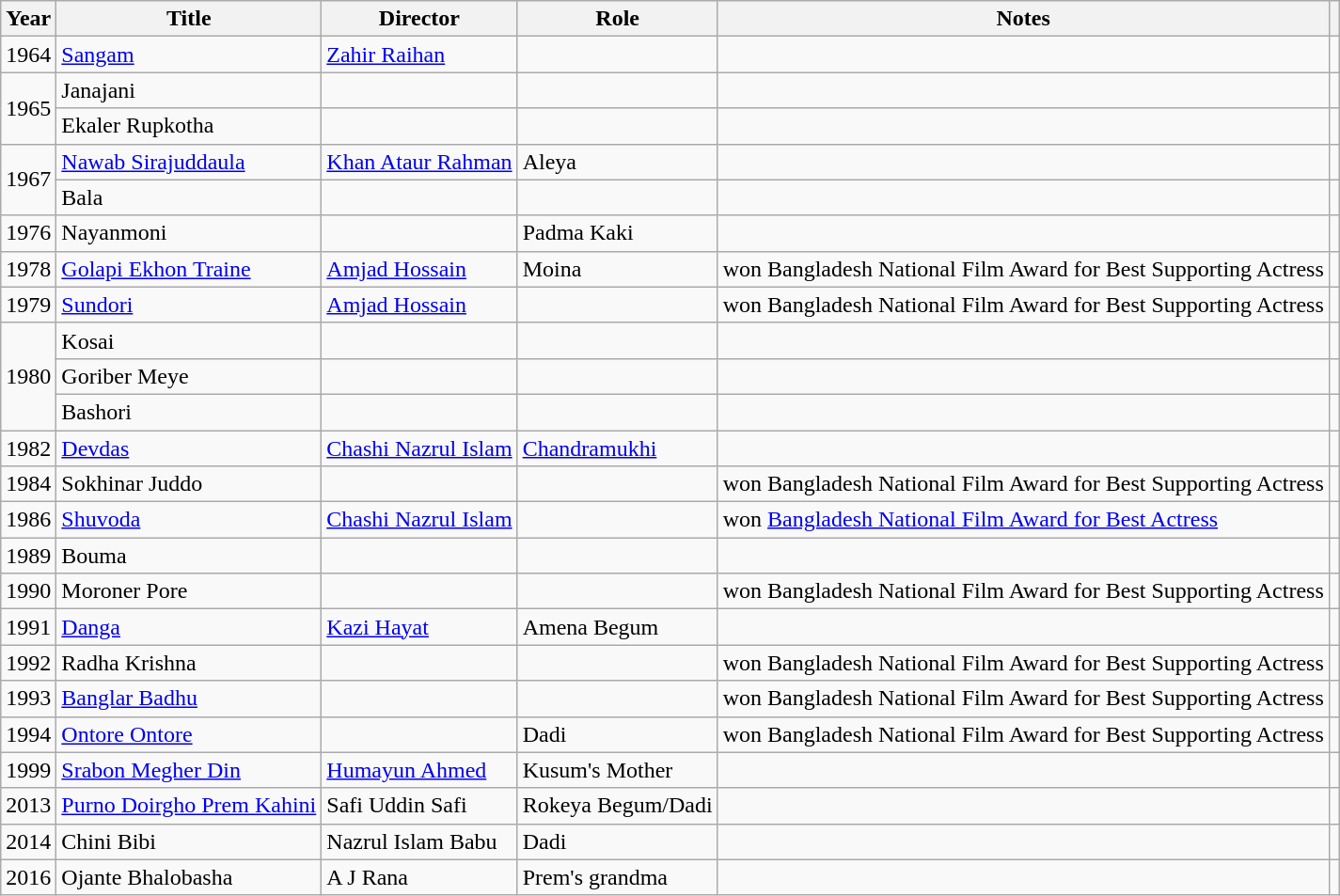<table class="wikitable plainrowheaders sortable">
<tr>
<th scope="col">Year</th>
<th scope="col">Title</th>
<th scope="col">Director</th>
<th scope="col">Role</th>
<th scope="col" class="unsortable">Notes</th>
<th scope="col" class="unsortable"></th>
</tr>
<tr>
<td>1964</td>
<td><a href='#'>Sangam</a></td>
<td><a href='#'>Zahir Raihan</a></td>
<td></td>
<td></td>
<td></td>
</tr>
<tr>
<td rowspan="2">1965</td>
<td>Janajani</td>
<td></td>
<td></td>
<td></td>
<td></td>
</tr>
<tr>
<td>Ekaler Rupkotha</td>
<td></td>
<td></td>
<td></td>
<td></td>
</tr>
<tr>
<td rowspan="2">1967</td>
<td><a href='#'>Nawab Sirajuddaula</a></td>
<td><a href='#'>Khan Ataur Rahman</a></td>
<td>Aleya</td>
<td></td>
<td></td>
</tr>
<tr>
<td>Bala</td>
<td></td>
<td></td>
<td></td>
<td></td>
</tr>
<tr>
<td>1976</td>
<td>Nayanmoni</td>
<td></td>
<td>Padma Kaki</td>
<td></td>
<td></td>
</tr>
<tr>
<td>1978</td>
<td><a href='#'>Golapi Ekhon Traine</a></td>
<td><a href='#'>Amjad Hossain</a></td>
<td>Moina</td>
<td>won Bangladesh National Film Award for Best Supporting Actress</td>
<td></td>
</tr>
<tr>
<td>1979</td>
<td><a href='#'>Sundori</a></td>
<td><a href='#'>Amjad Hossain</a></td>
<td></td>
<td>won Bangladesh National Film Award for Best Supporting Actress</td>
<td></td>
</tr>
<tr>
<td rowspan="3">1980</td>
<td>Kosai</td>
<td></td>
<td></td>
<td></td>
<td></td>
</tr>
<tr>
<td>Goriber Meye</td>
<td></td>
<td></td>
<td></td>
<td></td>
</tr>
<tr>
<td>Bashori</td>
<td></td>
<td></td>
<td></td>
<td></td>
</tr>
<tr>
<td>1982</td>
<td><a href='#'>Devdas</a></td>
<td><a href='#'>Chashi Nazrul Islam</a></td>
<td><a href='#'>Chandramukhi</a></td>
<td></td>
<td></td>
</tr>
<tr>
<td>1984</td>
<td>Sokhinar Juddo</td>
<td></td>
<td></td>
<td>won Bangladesh National Film Award for Best Supporting Actress</td>
<td></td>
</tr>
<tr>
<td>1986</td>
<td><a href='#'>Shuvoda</a></td>
<td><a href='#'>Chashi Nazrul Islam</a></td>
<td></td>
<td>won <a href='#'>Bangladesh National Film Award for Best Actress</a></td>
<td></td>
</tr>
<tr>
<td>1989</td>
<td>Bouma</td>
<td></td>
<td></td>
<td></td>
<td></td>
</tr>
<tr>
<td>1990</td>
<td>Moroner Pore</td>
<td></td>
<td></td>
<td>won Bangladesh National Film Award for Best Supporting Actress</td>
<td></td>
</tr>
<tr>
<td>1991</td>
<td><a href='#'>Danga</a></td>
<td><a href='#'>Kazi Hayat</a></td>
<td>Amena Begum</td>
<td></td>
<td></td>
</tr>
<tr>
<td>1992</td>
<td>Radha Krishna</td>
<td></td>
<td></td>
<td>won Bangladesh National Film Award for Best Supporting Actress</td>
<td></td>
</tr>
<tr>
<td>1993</td>
<td><a href='#'>Banglar Badhu</a></td>
<td></td>
<td></td>
<td>won Bangladesh National Film Award for Best Supporting Actress</td>
<td></td>
</tr>
<tr>
<td>1994</td>
<td><a href='#'>Ontore Ontore</a></td>
<td></td>
<td>Dadi</td>
<td>won Bangladesh National Film Award for Best Supporting Actress</td>
<td></td>
</tr>
<tr>
<td>1999</td>
<td><a href='#'>Srabon Megher Din</a></td>
<td><a href='#'>Humayun Ahmed</a></td>
<td>Kusum's Mother</td>
<td></td>
<td></td>
</tr>
<tr>
<td>2013</td>
<td><a href='#'>Purno Doirgho Prem Kahini</a></td>
<td>Safi Uddin Safi</td>
<td>Rokeya Begum/Dadi</td>
<td></td>
<td></td>
</tr>
<tr>
<td>2014</td>
<td>Chini Bibi</td>
<td>Nazrul Islam Babu</td>
<td>Dadi</td>
<td></td>
<td></td>
</tr>
<tr>
<td>2016</td>
<td>Ojante Bhalobasha</td>
<td>A J Rana</td>
<td>Prem's grandma</td>
<td></td>
<td></td>
</tr>
</table>
